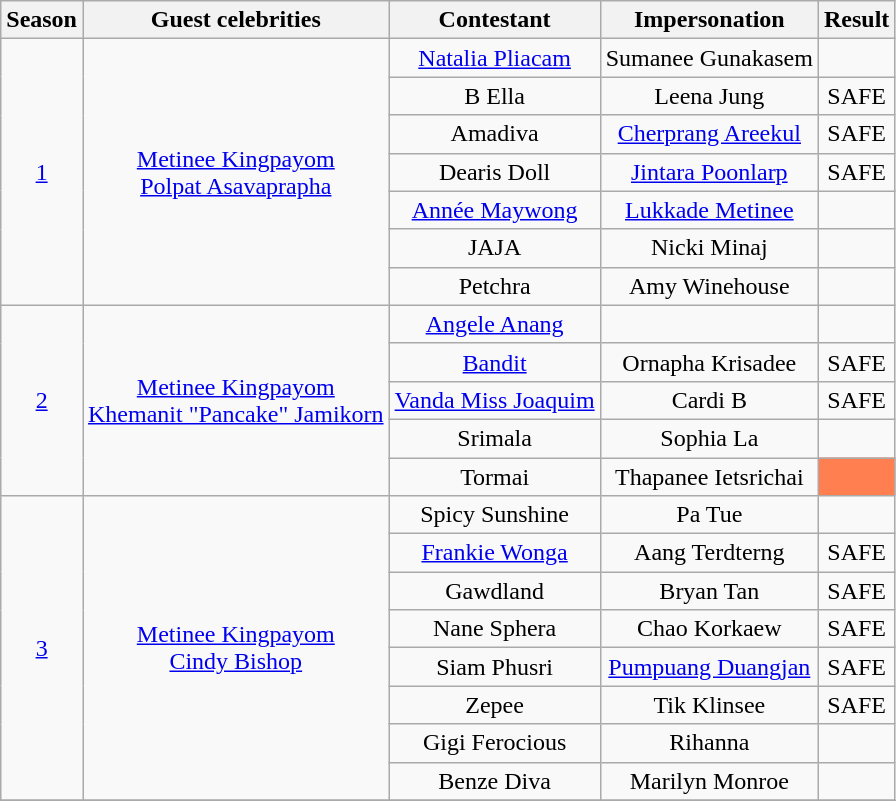<table class="wikitable" style="text-align:center">
<tr>
<th>Season</th>
<th>Guest celebrities</th>
<th>Contestant</th>
<th>Impersonation</th>
<th>Result</th>
</tr>
<tr>
<td rowspan="7"><a href='#'>1</a></td>
<td rowspan="7"><a href='#'>Metinee Kingpayom</a><br><a href='#'>Polpat Asavaprapha</a></td>
<td><a href='#'>Natalia Pliacam</a></td>
<td nowrap>Sumanee Gunakasem</td>
<td></td>
</tr>
<tr>
<td>B Ella</td>
<td>Leena Jung</td>
<td>SAFE</td>
</tr>
<tr>
<td>Amadiva</td>
<td><a href='#'>Cherprang Areekul</a></td>
<td>SAFE</td>
</tr>
<tr>
<td>Dearis Doll</td>
<td><a href='#'>Jintara Poonlarp</a></td>
<td>SAFE</td>
</tr>
<tr>
<td><a href='#'>Année Maywong</a></td>
<td><a href='#'>Lukkade Metinee</a></td>
<td></td>
</tr>
<tr>
<td>JAJA</td>
<td>Nicki Minaj</td>
<td></td>
</tr>
<tr>
<td>Petchra</td>
<td>Amy Winehouse</td>
<td></td>
</tr>
<tr>
<td rowspan="5"><a href='#'>2</a></td>
<td rowspan="5"><a href='#'>Metinee Kingpayom</a><br><a href='#'>Khemanit "Pancake" Jamikorn</a></td>
<td><a href='#'>Angele Anang</a></td>
<td></td>
<td></td>
</tr>
<tr>
<td><a href='#'>Bandit</a></td>
<td>Ornapha Krisadee</td>
<td>SAFE</td>
</tr>
<tr>
<td nowrap><a href='#'>Vanda Miss Joaquim</a></td>
<td>Cardi B</td>
<td>SAFE</td>
</tr>
<tr>
<td>Srimala</td>
<td>Sophia La</td>
<td></td>
</tr>
<tr>
<td>Tormai</td>
<td>Thapanee Ietsrichai</td>
<td bgcolor="coral"></td>
</tr>
<tr>
<td rowspan="8"><a href='#'>3</a></td>
<td rowspan="8"><a href='#'>Metinee Kingpayom</a><br><a href='#'>Cindy Bishop</a></td>
<td>Spicy Sunshine</td>
<td>Pa Tue</td>
<td></td>
</tr>
<tr>
<td><a href='#'>Frankie Wonga</a></td>
<td>Aang Terdterng</td>
<td>SAFE</td>
</tr>
<tr>
<td>Gawdland</td>
<td>Bryan Tan</td>
<td>SAFE</td>
</tr>
<tr>
<td>Nane Sphera</td>
<td>Chao Korkaew</td>
<td>SAFE</td>
</tr>
<tr>
<td>Siam Phusri</td>
<td><a href='#'>Pumpuang Duangjan</a></td>
<td>SAFE</td>
</tr>
<tr>
<td>Zepee</td>
<td>Tik Klinsee</td>
<td>SAFE</td>
</tr>
<tr>
<td>Gigi Ferocious</td>
<td>Rihanna</td>
<td></td>
</tr>
<tr>
<td>Benze Diva</td>
<td>Marilyn Monroe</td>
<td></td>
</tr>
<tr>
</tr>
</table>
